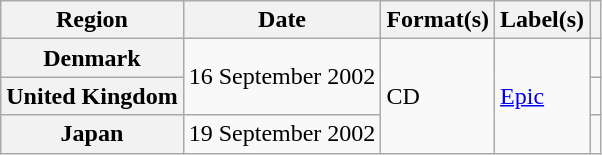<table class="wikitable plainrowheaders">
<tr>
<th scope="col">Region</th>
<th scope="col">Date</th>
<th scope="col">Format(s)</th>
<th scope="col">Label(s)</th>
<th scope="col"></th>
</tr>
<tr>
<th scope="row">Denmark</th>
<td rowspan="2">16 September 2002</td>
<td rowspan="3">CD</td>
<td rowspan="3"><a href='#'>Epic</a></td>
<td></td>
</tr>
<tr>
<th scope="row">United Kingdom</th>
<td></td>
</tr>
<tr>
<th scope="row">Japan</th>
<td>19 September 2002</td>
<td></td>
</tr>
</table>
